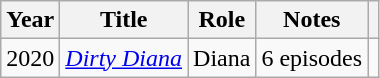<table class="wikitable sortable">
<tr>
<th>Year</th>
<th>Title</th>
<th>Role</th>
<th class=unsortable>Notes</th>
<th class=unsortable></th>
</tr>
<tr>
<td>2020</td>
<td><em><a href='#'>Dirty Diana</a></em></td>
<td>Diana</td>
<td>6 episodes</td>
<td style="text-align: center;"></td>
</tr>
</table>
